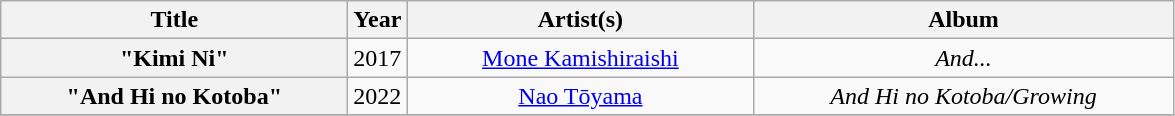<table class="wikitable plainrowheaders" style="text-align:center;">
<tr>
<th scope="col" style="width:14em;">Title</th>
<th scope="col" style="width:1em;">Year</th>
<th scope="col" style="width:14em;">Artist(s)</th>
<th scope="col" style="width:17em;">Album</th>
</tr>
<tr>
<th scope="row">"Kimi Ni"</th>
<td>2017</td>
<td><a href='#'>Mone Kamishiraishi</a></td>
<td><em>And...</em></td>
</tr>
<tr>
<th scope="row">"And Hi no Kotoba"</th>
<td>2022</td>
<td><a href='#'>Nao Tōyama</a></td>
<td><em>And Hi no Kotoba/Growing</em></td>
</tr>
<tr>
</tr>
</table>
